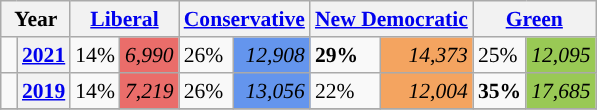<table class="wikitable" style="float:right; width:400; font-size:90%; margin-left:1em;">
<tr>
<th colspan="2" scope="col">Year</th>
<th colspan="2" scope="col"><a href='#'>Liberal</a></th>
<th colspan="2" scope="col"><a href='#'>Conservative</a></th>
<th colspan="2" scope="col"><a href='#'>New Democratic</a></th>
<th colspan="2" scope="col"><a href='#'>Green</a></th>
</tr>
<tr>
<td style="width: 0.25em; background-color: "></td>
<th><a href='#'>2021</a></th>
<td>14%</td>
<td style="text-align:right; background:#EA6D6A;"><em>6,990</em></td>
<td>26%</td>
<td style="text-align:right; background:#6495ED;"><em>12,908</em></td>
<td><strong>29%</strong></td>
<td style="text-align:right; background:#F4A460;"><em>14,373</em></td>
<td>25%</td>
<td style="text-align:right; background:#99C955;"><em>12,095</em></td>
</tr>
<tr>
<td style="width: 0.25em; background-color: "></td>
<th><a href='#'>2019</a></th>
<td>14%</td>
<td style="text-align:right; background:#EA6D6A;"><em>7,219</em></td>
<td>26%</td>
<td style="text-align:right; background:#6495ED;"><em>13,056</em></td>
<td>22%</td>
<td style="text-align:right; background:#F4A460;"><em>12,004</em></td>
<td><strong>35%</strong></td>
<td style="text-align:right; background:#99C955;"><em>17,685</em></td>
</tr>
<tr>
</tr>
</table>
